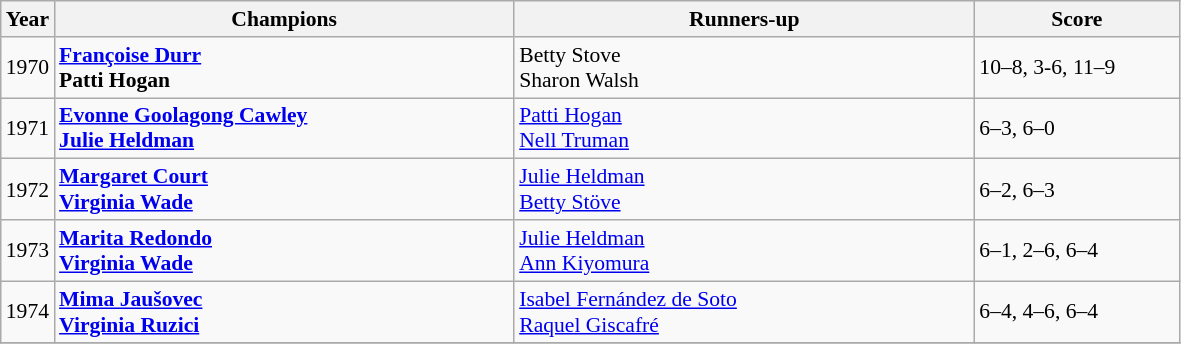<table class="wikitable" style="font-size:90%">
<tr>
<th>Year</th>
<th width="300">Champions</th>
<th width="300">Runners-up</th>
<th width="130">Score</th>
</tr>
<tr>
<td>1970 </td>
<td> <strong><a href='#'>Françoise Durr</a></strong> <br>  <strong>Patti Hogan</strong></td>
<td> Betty Stove <br>  Sharon Walsh</td>
<td>10–8, 3-6, 11–9</td>
</tr>
<tr>
<td>1971</td>
<td> <strong><a href='#'>Evonne Goolagong Cawley</a></strong> <br>  <strong><a href='#'>Julie Heldman</a></strong></td>
<td> <a href='#'>Patti Hogan</a> <br>  <a href='#'>Nell Truman</a></td>
<td>6–3, 6–0</td>
</tr>
<tr>
<td>1972</td>
<td> <strong><a href='#'>Margaret Court</a></strong> <br>  <strong><a href='#'>Virginia Wade</a></strong></td>
<td> <a href='#'>Julie Heldman</a> <br>  <a href='#'>Betty Stöve</a></td>
<td>6–2, 6–3</td>
</tr>
<tr>
<td>1973</td>
<td> <strong><a href='#'>Marita Redondo</a></strong> <br>  <strong><a href='#'>Virginia Wade</a></strong></td>
<td> <a href='#'>Julie Heldman</a> <br>  <a href='#'>Ann Kiyomura</a></td>
<td>6–1, 2–6, 6–4</td>
</tr>
<tr>
<td>1974</td>
<td> <strong><a href='#'>Mima Jaušovec</a></strong> <br>  <strong><a href='#'>Virginia Ruzici</a></strong></td>
<td> <a href='#'>Isabel Fernández de Soto</a> <br>  <a href='#'>Raquel Giscafré</a></td>
<td>6–4, 4–6, 6–4</td>
</tr>
<tr>
</tr>
</table>
